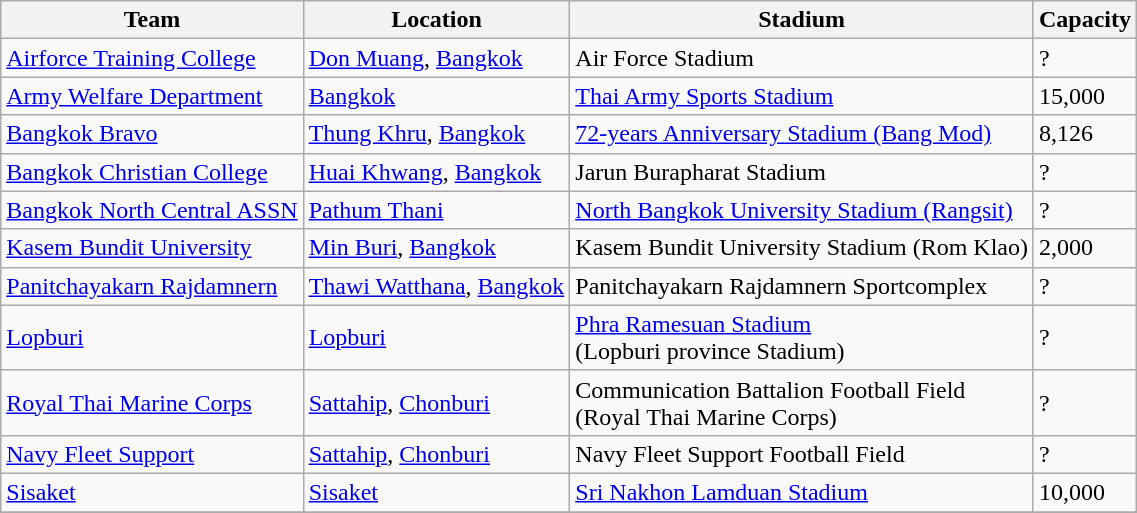<table class="wikitable sortable">
<tr>
<th>Team</th>
<th>Location</th>
<th>Stadium </th>
<th>Capacity</th>
</tr>
<tr>
<td><a href='#'>Airforce Training College</a></td>
<td><a href='#'>Don Muang</a>, <a href='#'>Bangkok</a></td>
<td>Air Force Stadium</td>
<td>?</td>
</tr>
<tr>
<td><a href='#'>Army Welfare Department</a></td>
<td><a href='#'>Bangkok</a></td>
<td><a href='#'>Thai Army Sports Stadium</a></td>
<td>15,000</td>
</tr>
<tr>
<td><a href='#'>Bangkok Bravo</a></td>
<td><a href='#'>Thung Khru</a>, <a href='#'>Bangkok</a></td>
<td><a href='#'>72-years Anniversary Stadium (Bang Mod)</a></td>
<td>8,126</td>
</tr>
<tr>
<td><a href='#'>Bangkok Christian College</a></td>
<td><a href='#'>Huai Khwang</a>, <a href='#'>Bangkok</a></td>
<td>Jarun Burapharat Stadium</td>
<td>?</td>
</tr>
<tr>
<td><a href='#'>Bangkok North Central ASSN</a></td>
<td><a href='#'>Pathum Thani</a></td>
<td><a href='#'>North Bangkok University Stadium (Rangsit)</a></td>
<td>?</td>
</tr>
<tr>
<td><a href='#'>Kasem Bundit University</a></td>
<td><a href='#'>Min Buri</a>, <a href='#'>Bangkok</a></td>
<td>Kasem Bundit University Stadium (Rom Klao)</td>
<td>2,000</td>
</tr>
<tr>
<td><a href='#'>Panitchayakarn Rajdamnern</a></td>
<td><a href='#'>Thawi Watthana</a>, <a href='#'>Bangkok</a></td>
<td>Panitchayakarn Rajdamnern Sportcomplex</td>
<td>?</td>
</tr>
<tr>
<td><a href='#'>Lopburi</a></td>
<td><a href='#'>Lopburi</a></td>
<td><a href='#'>Phra Ramesuan Stadium</a><br>(Lopburi province Stadium)</td>
<td>?</td>
</tr>
<tr>
<td><a href='#'>Royal Thai Marine Corps</a></td>
<td><a href='#'>Sattahip</a>, <a href='#'>Chonburi</a></td>
<td>Communication Battalion Football Field<br>(Royal Thai Marine Corps)</td>
<td>?</td>
</tr>
<tr>
<td><a href='#'>Navy Fleet Support</a></td>
<td><a href='#'>Sattahip</a>, <a href='#'>Chonburi</a></td>
<td>Navy Fleet Support Football Field</td>
<td>?</td>
</tr>
<tr>
<td><a href='#'>Sisaket</a></td>
<td><a href='#'>Sisaket</a></td>
<td><a href='#'>Sri Nakhon Lamduan Stadium</a></td>
<td>10,000</td>
</tr>
<tr>
</tr>
</table>
